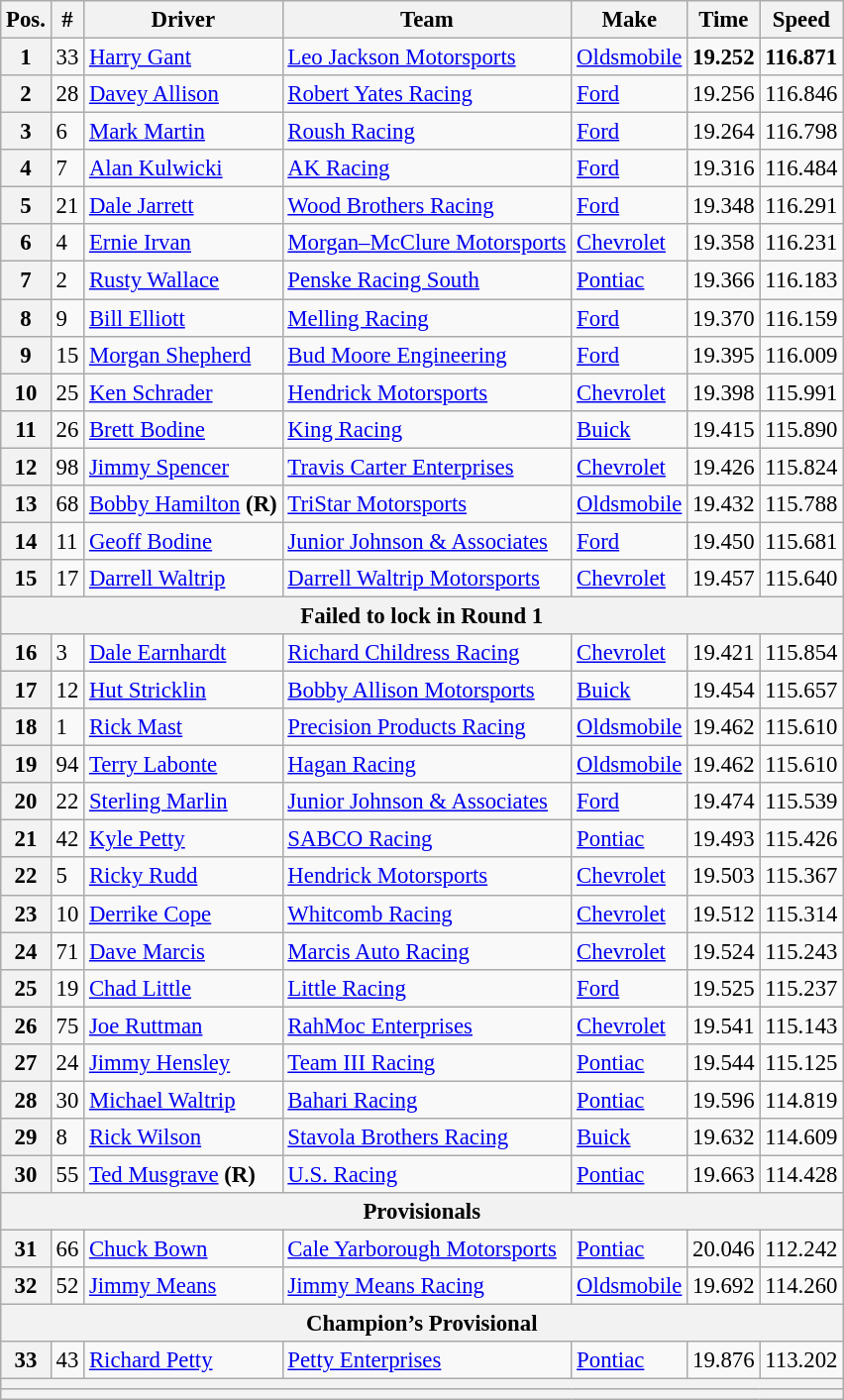<table class="wikitable" style="font-size:95%">
<tr>
<th>Pos.</th>
<th>#</th>
<th>Driver</th>
<th>Team</th>
<th>Make</th>
<th>Time</th>
<th>Speed</th>
</tr>
<tr>
<th>1</th>
<td>33</td>
<td><a href='#'>Harry Gant</a></td>
<td><a href='#'>Leo Jackson Motorsports</a></td>
<td><a href='#'>Oldsmobile</a></td>
<td><strong>19.252</strong></td>
<td><strong>116.871</strong></td>
</tr>
<tr>
<th>2</th>
<td>28</td>
<td><a href='#'>Davey Allison</a></td>
<td><a href='#'>Robert Yates Racing</a></td>
<td><a href='#'>Ford</a></td>
<td>19.256</td>
<td>116.846</td>
</tr>
<tr>
<th>3</th>
<td>6</td>
<td><a href='#'>Mark Martin</a></td>
<td><a href='#'>Roush Racing</a></td>
<td><a href='#'>Ford</a></td>
<td>19.264</td>
<td>116.798</td>
</tr>
<tr>
<th>4</th>
<td>7</td>
<td><a href='#'>Alan Kulwicki</a></td>
<td><a href='#'>AK Racing</a></td>
<td><a href='#'>Ford</a></td>
<td>19.316</td>
<td>116.484</td>
</tr>
<tr>
<th>5</th>
<td>21</td>
<td><a href='#'>Dale Jarrett</a></td>
<td><a href='#'>Wood Brothers Racing</a></td>
<td><a href='#'>Ford</a></td>
<td>19.348</td>
<td>116.291</td>
</tr>
<tr>
<th>6</th>
<td>4</td>
<td><a href='#'>Ernie Irvan</a></td>
<td><a href='#'>Morgan–McClure Motorsports</a></td>
<td><a href='#'>Chevrolet</a></td>
<td>19.358</td>
<td>116.231</td>
</tr>
<tr>
<th>7</th>
<td>2</td>
<td><a href='#'>Rusty Wallace</a></td>
<td><a href='#'>Penske Racing South</a></td>
<td><a href='#'>Pontiac</a></td>
<td>19.366</td>
<td>116.183</td>
</tr>
<tr>
<th>8</th>
<td>9</td>
<td><a href='#'>Bill Elliott</a></td>
<td><a href='#'>Melling Racing</a></td>
<td><a href='#'>Ford</a></td>
<td>19.370</td>
<td>116.159</td>
</tr>
<tr>
<th>9</th>
<td>15</td>
<td><a href='#'>Morgan Shepherd</a></td>
<td><a href='#'>Bud Moore Engineering</a></td>
<td><a href='#'>Ford</a></td>
<td>19.395</td>
<td>116.009</td>
</tr>
<tr>
<th>10</th>
<td>25</td>
<td><a href='#'>Ken Schrader</a></td>
<td><a href='#'>Hendrick Motorsports</a></td>
<td><a href='#'>Chevrolet</a></td>
<td>19.398</td>
<td>115.991</td>
</tr>
<tr>
<th>11</th>
<td>26</td>
<td><a href='#'>Brett Bodine</a></td>
<td><a href='#'>King Racing</a></td>
<td><a href='#'>Buick</a></td>
<td>19.415</td>
<td>115.890</td>
</tr>
<tr>
<th>12</th>
<td>98</td>
<td><a href='#'>Jimmy Spencer</a></td>
<td><a href='#'>Travis Carter Enterprises</a></td>
<td><a href='#'>Chevrolet</a></td>
<td>19.426</td>
<td>115.824</td>
</tr>
<tr>
<th>13</th>
<td>68</td>
<td><a href='#'>Bobby Hamilton</a> <strong>(R)</strong></td>
<td><a href='#'>TriStar Motorsports</a></td>
<td><a href='#'>Oldsmobile</a></td>
<td>19.432</td>
<td>115.788</td>
</tr>
<tr>
<th>14</th>
<td>11</td>
<td><a href='#'>Geoff Bodine</a></td>
<td><a href='#'>Junior Johnson & Associates</a></td>
<td><a href='#'>Ford</a></td>
<td>19.450</td>
<td>115.681</td>
</tr>
<tr>
<th>15</th>
<td>17</td>
<td><a href='#'>Darrell Waltrip</a></td>
<td><a href='#'>Darrell Waltrip Motorsports</a></td>
<td><a href='#'>Chevrolet</a></td>
<td>19.457</td>
<td>115.640</td>
</tr>
<tr>
<th colspan="7">Failed to lock in Round 1</th>
</tr>
<tr>
<th>16</th>
<td>3</td>
<td><a href='#'>Dale Earnhardt</a></td>
<td><a href='#'>Richard Childress Racing</a></td>
<td><a href='#'>Chevrolet</a></td>
<td>19.421</td>
<td>115.854</td>
</tr>
<tr>
<th>17</th>
<td>12</td>
<td><a href='#'>Hut Stricklin</a></td>
<td><a href='#'>Bobby Allison Motorsports</a></td>
<td><a href='#'>Buick</a></td>
<td>19.454</td>
<td>115.657</td>
</tr>
<tr>
<th>18</th>
<td>1</td>
<td><a href='#'>Rick Mast</a></td>
<td><a href='#'>Precision Products Racing</a></td>
<td><a href='#'>Oldsmobile</a></td>
<td>19.462</td>
<td>115.610</td>
</tr>
<tr>
<th>19</th>
<td>94</td>
<td><a href='#'>Terry Labonte</a></td>
<td><a href='#'>Hagan Racing</a></td>
<td><a href='#'>Oldsmobile</a></td>
<td>19.462</td>
<td>115.610</td>
</tr>
<tr>
<th>20</th>
<td>22</td>
<td><a href='#'>Sterling Marlin</a></td>
<td><a href='#'>Junior Johnson & Associates</a></td>
<td><a href='#'>Ford</a></td>
<td>19.474</td>
<td>115.539</td>
</tr>
<tr>
<th>21</th>
<td>42</td>
<td><a href='#'>Kyle Petty</a></td>
<td><a href='#'>SABCO Racing</a></td>
<td><a href='#'>Pontiac</a></td>
<td>19.493</td>
<td>115.426</td>
</tr>
<tr>
<th>22</th>
<td>5</td>
<td><a href='#'>Ricky Rudd</a></td>
<td><a href='#'>Hendrick Motorsports</a></td>
<td><a href='#'>Chevrolet</a></td>
<td>19.503</td>
<td>115.367</td>
</tr>
<tr>
<th>23</th>
<td>10</td>
<td><a href='#'>Derrike Cope</a></td>
<td><a href='#'>Whitcomb Racing</a></td>
<td><a href='#'>Chevrolet</a></td>
<td>19.512</td>
<td>115.314</td>
</tr>
<tr>
<th>24</th>
<td>71</td>
<td><a href='#'>Dave Marcis</a></td>
<td><a href='#'>Marcis Auto Racing</a></td>
<td><a href='#'>Chevrolet</a></td>
<td>19.524</td>
<td>115.243</td>
</tr>
<tr>
<th>25</th>
<td>19</td>
<td><a href='#'>Chad Little</a></td>
<td><a href='#'>Little Racing</a></td>
<td><a href='#'>Ford</a></td>
<td>19.525</td>
<td>115.237</td>
</tr>
<tr>
<th>26</th>
<td>75</td>
<td><a href='#'>Joe Ruttman</a></td>
<td><a href='#'>RahMoc Enterprises</a></td>
<td><a href='#'>Chevrolet</a></td>
<td>19.541</td>
<td>115.143</td>
</tr>
<tr>
<th>27</th>
<td>24</td>
<td><a href='#'>Jimmy Hensley</a></td>
<td><a href='#'>Team III Racing</a></td>
<td><a href='#'>Pontiac</a></td>
<td>19.544</td>
<td>115.125</td>
</tr>
<tr>
<th>28</th>
<td>30</td>
<td><a href='#'>Michael Waltrip</a></td>
<td><a href='#'>Bahari Racing</a></td>
<td><a href='#'>Pontiac</a></td>
<td>19.596</td>
<td>114.819</td>
</tr>
<tr>
<th>29</th>
<td>8</td>
<td><a href='#'>Rick Wilson</a></td>
<td><a href='#'>Stavola Brothers Racing</a></td>
<td><a href='#'>Buick</a></td>
<td>19.632</td>
<td>114.609</td>
</tr>
<tr>
<th>30</th>
<td>55</td>
<td><a href='#'>Ted Musgrave</a> <strong>(R)</strong></td>
<td><a href='#'>U.S. Racing</a></td>
<td><a href='#'>Pontiac</a></td>
<td>19.663</td>
<td>114.428</td>
</tr>
<tr>
<th colspan="7">Provisionals</th>
</tr>
<tr>
<th>31</th>
<td>66</td>
<td><a href='#'>Chuck Bown</a></td>
<td><a href='#'>Cale Yarborough Motorsports</a></td>
<td><a href='#'>Pontiac</a></td>
<td>20.046</td>
<td>112.242</td>
</tr>
<tr>
<th>32</th>
<td>52</td>
<td><a href='#'>Jimmy Means</a></td>
<td><a href='#'>Jimmy Means Racing</a></td>
<td><a href='#'>Oldsmobile</a></td>
<td>19.692</td>
<td>114.260</td>
</tr>
<tr>
<th colspan="7">Champion’s Provisional</th>
</tr>
<tr>
<th>33</th>
<td>43</td>
<td><a href='#'>Richard Petty</a></td>
<td><a href='#'>Petty Enterprises</a></td>
<td><a href='#'>Pontiac</a></td>
<td>19.876</td>
<td>113.202</td>
</tr>
<tr>
<th colspan="7"></th>
</tr>
<tr>
<th colspan="7"></th>
</tr>
</table>
